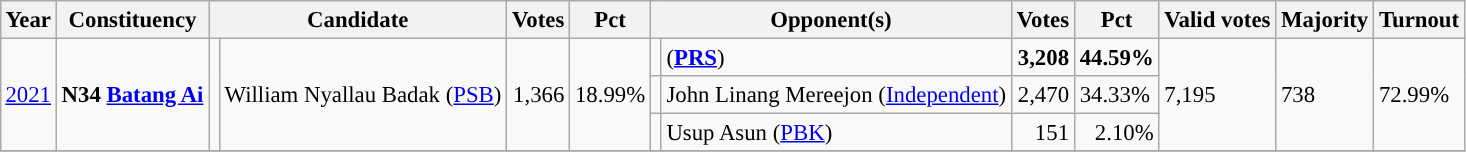<table class="wikitable" style="margin:0.5em ; font-size:95%">
<tr>
<th>Year</th>
<th>Constituency</th>
<th colspan=2>Candidate</th>
<th>Votes</th>
<th>Pct</th>
<th colspan=2>Opponent(s)</th>
<th>Votes</th>
<th>Pct</th>
<th>Valid votes</th>
<th>Majority</th>
<th>Turnout</th>
</tr>
<tr>
<td rowspan="3"><a href='#'>2021</a></td>
<td rowspan="3"><strong>N34 <a href='#'>Batang Ai</a></strong></td>
<td rowspan=3></td>
<td rowspan=3>William Nyallau Badak (<a href='#'>PSB</a>)</td>
<td rowspan=3 align=right>1,366</td>
<td rowspan=3>18.99%</td>
<td style="background:"></td>
<td> (<a href='#'><strong>PRS</strong></a>)</td>
<td align=right><strong>3,208</strong></td>
<td><strong>44.59%</strong></td>
<td rowspan="3">7,195</td>
<td rowspan="3">738</td>
<td rowspan="3">72.99%</td>
</tr>
<tr>
<td></td>
<td>John Linang Mereejon (<a href='#'>Independent</a>)</td>
<td align=right>2,470</td>
<td>34.33%</td>
</tr>
<tr>
<td></td>
<td>Usup Asun (<a href='#'>PBK</a>)</td>
<td align=right>151</td>
<td align=right>2.10%</td>
</tr>
<tr>
</tr>
</table>
